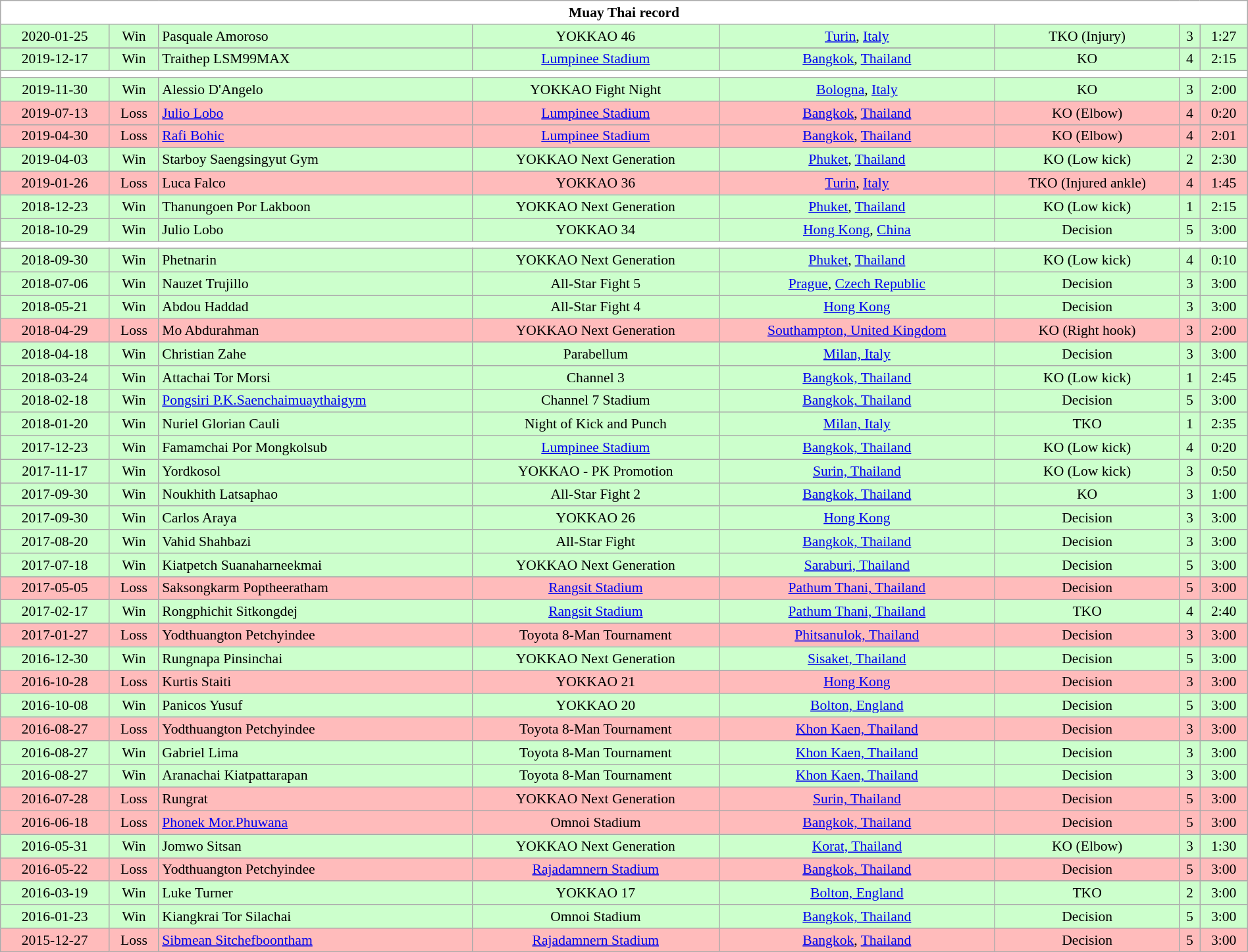<table class="wikitable collapsible" style="font-size:90%; width:100%; text-align:center;">
<tr>
<th colspan="9" style="background:#fff">Muay Thai record</th>
</tr>
<tr style="text-align:center; background:#cfc;">
<td>2020-01-25</td>
<td>Win</td>
<td align="left"> Pasquale Amoroso</td>
<td>YOKKAO 46</td>
<td><a href='#'>Turin</a>, <a href='#'>Italy</a></td>
<td>TKO (Injury)</td>
<td>3</td>
<td>1:27</td>
</tr>
<tr>
</tr>
<tr style="text-align:center; background:#cfc;">
<td>2019-12-17</td>
<td>Win</td>
<td align="left"> Traithep LSM99MAX</td>
<td><a href='#'>Lumpinee Stadium</a></td>
<td><a href='#'>Bangkok</a>, <a href='#'>Thailand</a></td>
<td>KO</td>
<td>4</td>
<td>2:15</td>
</tr>
<tr>
<th style=background:white colspan=9></th>
</tr>
<tr style="text-align:center; background:#cfc;">
<td>2019-11-30</td>
<td>Win</td>
<td align="left"> Alessio D'Angelo</td>
<td>YOKKAO Fight Night</td>
<td><a href='#'>Bologna</a>, <a href='#'>Italy</a></td>
<td>KO</td>
<td>3</td>
<td>2:00</td>
</tr>
<tr style="text-align:center; background:#FFBBBB;">
<td>2019-07-13</td>
<td>Loss</td>
<td align="left"> <a href='#'>Julio Lobo</a></td>
<td><a href='#'>Lumpinee Stadium</a></td>
<td><a href='#'>Bangkok</a>, <a href='#'>Thailand</a></td>
<td>KO (Elbow)</td>
<td>4</td>
<td>0:20</td>
</tr>
<tr style="text-align:center; background:#FFBBBB;">
<td>2019-04-30</td>
<td>Loss</td>
<td align="left"> <a href='#'>Rafi Bohic</a></td>
<td><a href='#'>Lumpinee Stadium</a></td>
<td><a href='#'>Bangkok</a>, <a href='#'>Thailand</a></td>
<td>KO (Elbow)</td>
<td>4</td>
<td>2:01</td>
</tr>
<tr style="text-align:center; background:#cfc;">
<td>2019-04-03</td>
<td>Win</td>
<td align="left"> Starboy Saengsingyut Gym</td>
<td>YOKKAO Next Generation</td>
<td><a href='#'>Phuket</a>, <a href='#'>Thailand</a></td>
<td>KO (Low kick)</td>
<td>2</td>
<td>2:30</td>
</tr>
<tr style="text-align:center; background:#FFBBBB;">
<td>2019-01-26</td>
<td>Loss</td>
<td align="left"> Luca Falco</td>
<td>YOKKAO 36</td>
<td><a href='#'>Turin</a>, <a href='#'>Italy</a></td>
<td>TKO (Injured ankle)</td>
<td>4</td>
<td>1:45</td>
</tr>
<tr style="text-align:center; background:#cfc;">
<td>2018-12-23</td>
<td>Win</td>
<td align="left"> Thanungoen Por Lakboon</td>
<td>YOKKAO Next Generation</td>
<td><a href='#'>Phuket</a>, <a href='#'>Thailand</a></td>
<td>KO (Low kick)</td>
<td>1</td>
<td>2:15</td>
</tr>
<tr style="text-align:center; background:#cfc;">
<td>2018-10-29</td>
<td>Win</td>
<td align="left"> Julio Lobo</td>
<td>YOKKAO 34</td>
<td><a href='#'>Hong Kong</a>, <a href='#'>China</a></td>
<td>Decision</td>
<td>5</td>
<td>3:00</td>
</tr>
<tr>
<th style=background:white colspan=9></th>
</tr>
<tr style="text-align:center; background:#cfc;">
<td>2018-09-30</td>
<td>Win</td>
<td align="left"> Phetnarin</td>
<td>YOKKAO Next Generation</td>
<td><a href='#'>Phuket</a>, <a href='#'>Thailand</a></td>
<td>KO (Low kick)</td>
<td>4</td>
<td>0:10</td>
</tr>
<tr style="text-align:center; background:#cfc;">
<td>2018-07-06</td>
<td>Win</td>
<td align="left"> Nauzet Trujillo</td>
<td>All-Star Fight 5</td>
<td><a href='#'>Prague</a>, <a href='#'>Czech Republic</a></td>
<td>Decision</td>
<td>3</td>
<td>3:00</td>
</tr>
<tr style="text-align:center; background:#cfc;">
<td>2018-05-21</td>
<td>Win</td>
<td align="left"> Abdou Haddad</td>
<td>All-Star Fight 4</td>
<td><a href='#'>Hong Kong</a></td>
<td>Decision</td>
<td>3</td>
<td>3:00</td>
</tr>
<tr style="text-align:center; background:#FFBBBB;">
<td>2018-04-29</td>
<td>Loss</td>
<td align="left"> Mo Abdurahman</td>
<td>YOKKAO Next Generation</td>
<td><a href='#'> Southampton, United Kingdom</a></td>
<td>KO (Right hook)</td>
<td>3</td>
<td>2:00</td>
</tr>
<tr style="text-align:center; background:#cfc;">
<td>2018-04-18</td>
<td>Win</td>
<td align="left"> Christian Zahe</td>
<td>Parabellum</td>
<td><a href='#'>Milan, Italy</a></td>
<td>Decision</td>
<td>3</td>
<td>3:00</td>
</tr>
<tr style="text-align:center; background:#cfc;">
<td>2018-03-24</td>
<td>Win</td>
<td align="left"> Attachai Tor Morsi</td>
<td>Channel 3</td>
<td><a href='#'>Bangkok, Thailand</a></td>
<td>KO (Low kick)</td>
<td>1</td>
<td>2:45</td>
</tr>
<tr style="text-align:center; background:#cfc;">
<td>2018-02-18</td>
<td>Win</td>
<td align="left"> <a href='#'>Pongsiri P.K.Saenchaimuaythaigym</a></td>
<td>Channel 7 Stadium</td>
<td><a href='#'>Bangkok, Thailand</a></td>
<td>Decision</td>
<td>5</td>
<td>3:00</td>
</tr>
<tr style="text-align:center; background:#cfc;">
<td>2018-01-20</td>
<td>Win</td>
<td align="left"> Nuriel Glorian Cauli</td>
<td>Night of Kick and Punch</td>
<td><a href='#'>Milan, Italy</a></td>
<td>TKO</td>
<td>1</td>
<td>2:35</td>
</tr>
<tr style="text-align:center; background:#cfc;">
<td>2017-12-23</td>
<td>Win</td>
<td align="left"> Famamchai Por Mongkolsub</td>
<td><a href='#'>Lumpinee Stadium</a></td>
<td><a href='#'>Bangkok, Thailand</a></td>
<td>KO (Low kick)</td>
<td>4</td>
<td>0:20</td>
</tr>
<tr style="text-align:center; background:#cfc;">
<td>2017-11-17</td>
<td>Win</td>
<td align="left"> Yordkosol</td>
<td>YOKKAO - PK Promotion</td>
<td><a href='#'>Surin, Thailand</a></td>
<td>KO (Low kick)</td>
<td>3</td>
<td>0:50</td>
</tr>
<tr style="text-align:center; background:#cfc;">
<td>2017-09-30</td>
<td>Win</td>
<td align="left"> Noukhith Latsaphao</td>
<td>All-Star Fight 2</td>
<td><a href='#'>Bangkok, Thailand</a></td>
<td>KO</td>
<td>3</td>
<td>1:00</td>
</tr>
<tr style="text-align:center; background:#cfc;">
<td>2017-09-30</td>
<td>Win</td>
<td align="left"> Carlos Araya</td>
<td>YOKKAO 26</td>
<td><a href='#'>Hong Kong</a></td>
<td>Decision</td>
<td>3</td>
<td>3:00</td>
</tr>
<tr style="text-align:center; background:#cfc;">
<td>2017-08-20</td>
<td>Win</td>
<td align="left"> Vahid Shahbazi</td>
<td>All-Star Fight</td>
<td><a href='#'>Bangkok, Thailand</a></td>
<td>Decision</td>
<td>3</td>
<td>3:00</td>
</tr>
<tr style="text-align:center; background:#cfc;">
<td>2017-07-18</td>
<td>Win</td>
<td align="left"> Kiatpetch Suanaharneekmai</td>
<td>YOKKAO Next Generation</td>
<td><a href='#'>Saraburi, Thailand</a></td>
<td>Decision</td>
<td>5</td>
<td>3:00</td>
</tr>
<tr style="text-align:center; background:#FFBBBB;">
<td>2017-05-05</td>
<td>Loss</td>
<td align="left"> Saksongkarm Poptheeratham</td>
<td><a href='#'>Rangsit Stadium</a></td>
<td><a href='#'>Pathum Thani, Thailand</a></td>
<td>Decision</td>
<td>5</td>
<td>3:00</td>
</tr>
<tr style="text-align:center; background:#cfc;">
<td>2017-02-17</td>
<td>Win</td>
<td align="left"> Rongphichit Sitkongdej</td>
<td><a href='#'>Rangsit Stadium</a></td>
<td><a href='#'>Pathum Thani, Thailand</a></td>
<td>TKO</td>
<td>4</td>
<td>2:40</td>
</tr>
<tr style="text-align:center; background:#FFBBBB;">
<td>2017-01-27</td>
<td>Loss</td>
<td align="left"> Yodthuangton Petchyindee</td>
<td>Toyota 8-Man Tournament</td>
<td><a href='#'>Phitsanulok, Thailand</a></td>
<td>Decision</td>
<td>3</td>
<td>3:00</td>
</tr>
<tr style="text-align:center; background:#cfc;">
<td>2016-12-30</td>
<td>Win</td>
<td align="left"> Rungnapa Pinsinchai</td>
<td>YOKKAO Next Generation</td>
<td><a href='#'>Sisaket, Thailand</a></td>
<td>Decision</td>
<td>5</td>
<td>3:00</td>
</tr>
<tr style="text-align:center; background:#FFBBBB;">
<td>2016-10-28</td>
<td>Loss</td>
<td align="left"> Kurtis Staiti</td>
<td>YOKKAO 21</td>
<td><a href='#'>Hong Kong</a></td>
<td>Decision</td>
<td>3</td>
<td>3:00</td>
</tr>
<tr style="text-align:center; background:#cfc;">
<td>2016-10-08</td>
<td>Win</td>
<td align="left"> Panicos Yusuf</td>
<td>YOKKAO 20 </td>
<td><a href='#'>Bolton, England</a></td>
<td>Decision</td>
<td>5</td>
<td>3:00</td>
</tr>
<tr style="text-align:center; background:#FFBBBB;">
<td>2016-08-27</td>
<td>Loss</td>
<td align="left"> Yodthuangton Petchyindee</td>
<td>Toyota 8-Man Tournament</td>
<td><a href='#'>Khon Kaen, Thailand</a></td>
<td>Decision</td>
<td>3</td>
<td>3:00</td>
</tr>
<tr style="text-align:center; background:#cfc;">
<td>2016-08-27</td>
<td>Win</td>
<td align="left"> Gabriel Lima</td>
<td>Toyota 8-Man Tournament</td>
<td><a href='#'>Khon Kaen, Thailand</a></td>
<td>Decision</td>
<td>3</td>
<td>3:00</td>
</tr>
<tr style="text-align:center; background:#cfc;">
<td>2016-08-27</td>
<td>Win</td>
<td align="left"> Aranachai Kiatpattarapan</td>
<td>Toyota 8-Man Tournament</td>
<td><a href='#'>Khon Kaen, Thailand</a></td>
<td>Decision</td>
<td>3</td>
<td>3:00</td>
</tr>
<tr style="text-align:center; background:#FFBBBB;">
<td>2016-07-28</td>
<td>Loss</td>
<td align="left"> Rungrat</td>
<td>YOKKAO Next Generation</td>
<td><a href='#'>Surin, Thailand</a></td>
<td>Decision</td>
<td>5</td>
<td>3:00</td>
</tr>
<tr style="text-align:center; background:#FFBBBB;">
<td>2016-06-18</td>
<td>Loss</td>
<td align="left"> <a href='#'>Phonek Mor.Phuwana</a></td>
<td>Omnoi Stadium</td>
<td><a href='#'>Bangkok, Thailand</a></td>
<td>Decision</td>
<td>5</td>
<td>3:00</td>
</tr>
<tr style="text-align:center; background:#cfc;">
<td>2016-05-31</td>
<td>Win</td>
<td align="left"> Jomwo Sitsan</td>
<td>YOKKAO Next Generation</td>
<td><a href='#'>Korat, Thailand</a></td>
<td>KO (Elbow)</td>
<td>3</td>
<td>1:30</td>
</tr>
<tr style="text-align:center; background:#FFBBBB;">
<td>2016-05-22</td>
<td>Loss</td>
<td align="left"> Yodthuangton Petchyindee</td>
<td><a href='#'>Rajadamnern Stadium</a></td>
<td><a href='#'>Bangkok, Thailand</a></td>
<td>Decision</td>
<td>5</td>
<td>3:00</td>
</tr>
<tr style="text-align:center; background:#cfc;">
<td>2016-03-19</td>
<td>Win</td>
<td align="left"> Luke Turner</td>
<td>YOKKAO 17</td>
<td><a href='#'>Bolton, England</a></td>
<td>TKO</td>
<td>2</td>
<td>3:00</td>
</tr>
<tr style="text-align:center; background:#cfc;">
<td>2016-01-23</td>
<td>Win</td>
<td align="left"> Kiangkrai Tor Silachai</td>
<td>Omnoi Stadium</td>
<td><a href='#'>Bangkok, Thailand</a></td>
<td>Decision</td>
<td>5</td>
<td>3:00</td>
</tr>
<tr style="text-align:center; background:#fbb;">
<td>2015-12-27</td>
<td>Loss</td>
<td align=left> <a href='#'>Sibmean Sitchefboontham</a></td>
<td><a href='#'>Rajadamnern Stadium</a></td>
<td><a href='#'>Bangkok</a>, <a href='#'>Thailand</a></td>
<td>Decision</td>
<td>5</td>
<td>3:00</td>
</tr>
</table>
